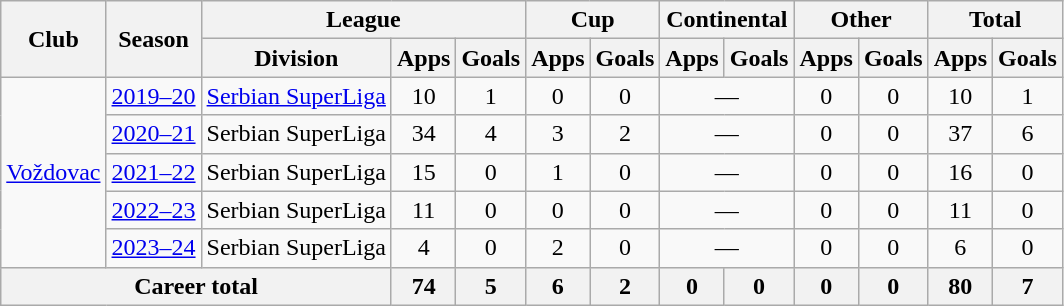<table class="wikitable" style="text-align:center">
<tr>
<th rowspan="2">Club</th>
<th rowspan="2">Season</th>
<th colspan="3">League</th>
<th colspan="2">Cup</th>
<th colspan="2">Continental</th>
<th colspan="2">Other</th>
<th colspan="2">Total</th>
</tr>
<tr>
<th>Division</th>
<th>Apps</th>
<th>Goals</th>
<th>Apps</th>
<th>Goals</th>
<th>Apps</th>
<th>Goals</th>
<th>Apps</th>
<th>Goals</th>
<th>Apps</th>
<th>Goals</th>
</tr>
<tr>
<td rowspan="5"><a href='#'>Voždovac</a></td>
<td><a href='#'>2019–20</a></td>
<td><a href='#'>Serbian SuperLiga</a></td>
<td>10</td>
<td>1</td>
<td>0</td>
<td>0</td>
<td colspan="2">—</td>
<td>0</td>
<td>0</td>
<td>10</td>
<td>1</td>
</tr>
<tr>
<td><a href='#'>2020–21</a></td>
<td>Serbian SuperLiga</td>
<td>34</td>
<td>4</td>
<td>3</td>
<td>2</td>
<td colspan="2">—</td>
<td>0</td>
<td>0</td>
<td>37</td>
<td>6</td>
</tr>
<tr>
<td><a href='#'>2021–22</a></td>
<td>Serbian SuperLiga</td>
<td>15</td>
<td>0</td>
<td>1</td>
<td>0</td>
<td colspan="2">—</td>
<td>0</td>
<td>0</td>
<td>16</td>
<td>0</td>
</tr>
<tr>
<td><a href='#'>2022–23</a></td>
<td>Serbian SuperLiga</td>
<td>11</td>
<td>0</td>
<td>0</td>
<td>0</td>
<td colspan="2">—</td>
<td>0</td>
<td>0</td>
<td>11</td>
<td>0</td>
</tr>
<tr>
<td><a href='#'>2023–24</a></td>
<td>Serbian SuperLiga</td>
<td>4</td>
<td>0</td>
<td>2</td>
<td>0</td>
<td colspan="2">—</td>
<td>0</td>
<td>0</td>
<td>6</td>
<td>0</td>
</tr>
<tr>
<th colspan="3">Career total</th>
<th>74</th>
<th>5</th>
<th>6</th>
<th>2</th>
<th>0</th>
<th>0</th>
<th>0</th>
<th>0</th>
<th>80</th>
<th>7</th>
</tr>
</table>
